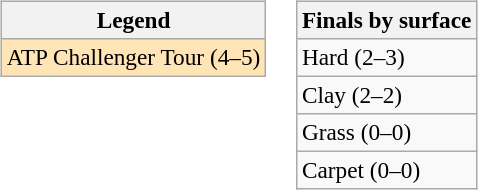<table>
<tr valign=top>
<td><br><table class=wikitable style=font-size:97%>
<tr>
<th>Legend</th>
</tr>
<tr bgcolor=moccasin>
<td>ATP Challenger Tour (4–5)</td>
</tr>
</table>
</td>
<td><br><table class=wikitable style=font-size:97%>
<tr>
<th>Finals by surface</th>
</tr>
<tr>
<td>Hard (2–3)</td>
</tr>
<tr>
<td>Clay (2–2)</td>
</tr>
<tr>
<td>Grass (0–0)</td>
</tr>
<tr>
<td>Carpet (0–0)</td>
</tr>
</table>
</td>
</tr>
</table>
